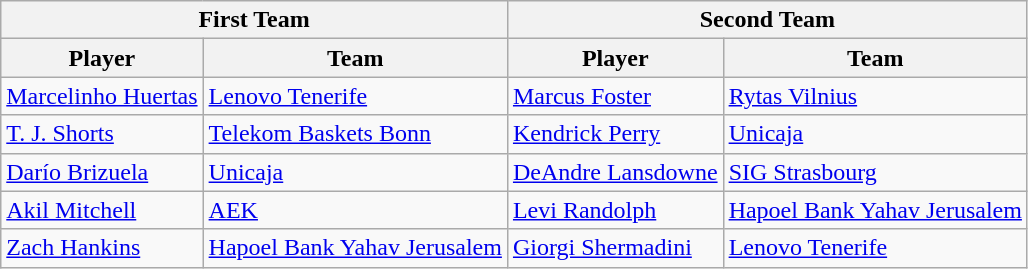<table class="wikitable">
<tr>
<th colspan=2>First Team</th>
<th colspan=2>Second Team</th>
</tr>
<tr>
<th>Player</th>
<th>Team</th>
<th>Player</th>
<th>Team</th>
</tr>
<tr>
<td> <a href='#'>Marcelinho Huertas</a></td>
<td> <a href='#'>Lenovo Tenerife</a></td>
<td> <a href='#'>Marcus Foster</a></td>
<td> <a href='#'>Rytas Vilnius</a></td>
</tr>
<tr>
<td> <a href='#'>T. J. Shorts</a></td>
<td> <a href='#'>Telekom Baskets Bonn</a></td>
<td> <a href='#'>Kendrick Perry</a></td>
<td> <a href='#'>Unicaja</a></td>
</tr>
<tr>
<td> <a href='#'>Darío Brizuela</a></td>
<td> <a href='#'>Unicaja</a></td>
<td> <a href='#'>DeAndre Lansdowne</a></td>
<td> <a href='#'>SIG Strasbourg</a></td>
</tr>
<tr>
<td> <a href='#'>Akil Mitchell</a></td>
<td> <a href='#'>AEK</a></td>
<td> <a href='#'>Levi Randolph</a></td>
<td> <a href='#'>Hapoel Bank Yahav Jerusalem</a></td>
</tr>
<tr>
<td> <a href='#'>Zach Hankins</a></td>
<td> <a href='#'>Hapoel Bank Yahav Jerusalem</a></td>
<td> <a href='#'>Giorgi Shermadini</a></td>
<td> <a href='#'>Lenovo Tenerife</a></td>
</tr>
</table>
